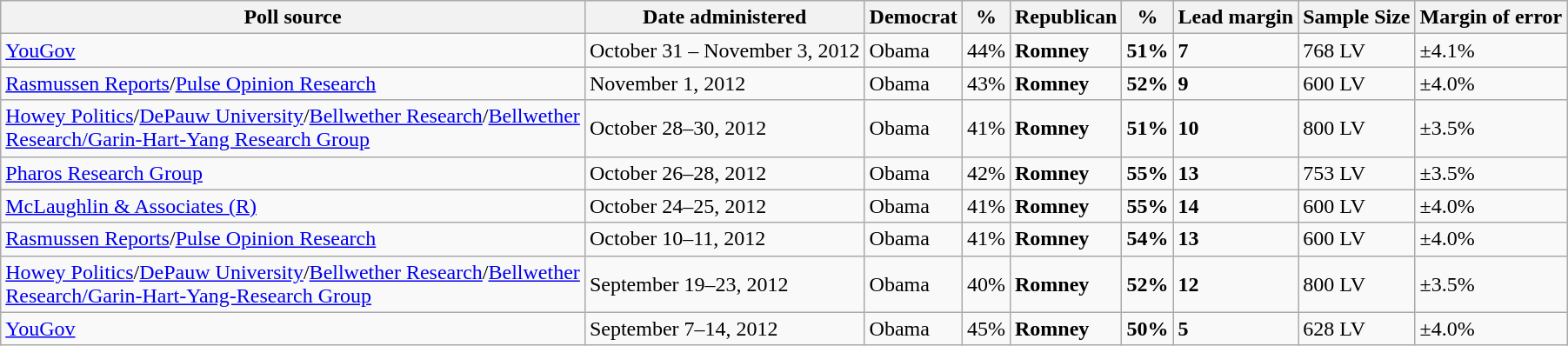<table class="wikitable">
<tr valign=bottom>
<th>Poll source</th>
<th>Date administered</th>
<th>Democrat</th>
<th>%</th>
<th>Republican</th>
<th>%</th>
<th>Lead margin</th>
<th>Sample Size</th>
<th>Margin of error</th>
</tr>
<tr>
<td><a href='#'>YouGov</a></td>
<td>October 31 – November 3, 2012</td>
<td>Obama</td>
<td>44%</td>
<td><strong>Romney</strong></td>
<td><strong>51%</strong></td>
<td><strong>7</strong></td>
<td>768 LV</td>
<td>±4.1%</td>
</tr>
<tr>
<td><a href='#'>Rasmussen Reports</a>/<a href='#'>Pulse Opinion Research</a></td>
<td>November 1, 2012</td>
<td>Obama</td>
<td>43%</td>
<td><strong>Romney</strong></td>
<td><strong>52%</strong></td>
<td><strong>9</strong></td>
<td>600 LV</td>
<td>±4.0%</td>
</tr>
<tr>
<td><a href='#'>Howey Politics</a>/<a href='#'>DePauw University</a>/<a href='#'>Bellwether Research</a>/<a href='#'>Bellwether<br>Research/Garin-Hart-Yang Research Group</a></td>
<td>October 28–30, 2012</td>
<td>Obama</td>
<td>41%</td>
<td><strong>Romney</strong></td>
<td><strong>51%</strong></td>
<td><strong>10</strong></td>
<td>800 LV</td>
<td>±3.5%</td>
</tr>
<tr>
<td><a href='#'>Pharos Research Group</a></td>
<td>October 26–28, 2012</td>
<td>Obama</td>
<td>42%</td>
<td><strong>Romney</strong></td>
<td><strong>55%</strong></td>
<td><strong>13</strong></td>
<td>753 LV</td>
<td>±3.5%</td>
</tr>
<tr>
<td><a href='#'>McLaughlin & Associates (R)</a></td>
<td>October 24–25, 2012</td>
<td>Obama</td>
<td>41%</td>
<td><strong>Romney</strong></td>
<td><strong>55%</strong></td>
<td><strong>14</strong></td>
<td>600 LV</td>
<td>±4.0%</td>
</tr>
<tr>
<td><a href='#'>Rasmussen Reports</a>/<a href='#'>Pulse Opinion Research</a></td>
<td>October 10–11, 2012</td>
<td>Obama</td>
<td>41%</td>
<td><strong>Romney</strong></td>
<td><strong>54%</strong></td>
<td><strong>13</strong></td>
<td>600 LV</td>
<td>±4.0%</td>
</tr>
<tr>
<td><a href='#'>Howey Politics</a>/<a href='#'>DePauw University</a>/<a href='#'>Bellwether Research</a>/<a href='#'>Bellwether<br>Research/Garin-Hart-Yang-Research Group</a></td>
<td>September 19–23, 2012</td>
<td>Obama</td>
<td>40%</td>
<td><strong>Romney</strong></td>
<td><strong>52%</strong></td>
<td><strong>12</strong></td>
<td>800 LV</td>
<td>±3.5%</td>
</tr>
<tr>
<td><a href='#'>YouGov</a></td>
<td>September 7–14, 2012</td>
<td>Obama</td>
<td>45%</td>
<td><strong>Romney</strong></td>
<td><strong>50%</strong></td>
<td><strong>5</strong></td>
<td>628 LV</td>
<td>±4.0%</td>
</tr>
</table>
